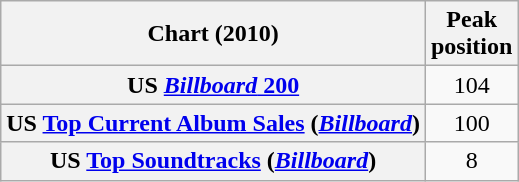<table class="wikitable sortable plainrowheaders" style="text-align:center">
<tr>
<th scope="col">Chart (2010)</th>
<th scope="col">Peak<br>position</th>
</tr>
<tr>
<th scope="row">US <a href='#'><em>Billboard</em> 200</a></th>
<td>104</td>
</tr>
<tr>
<th scope="row">US <a href='#'>Top Current Album Sales</a> (<em><a href='#'>Billboard</a></em>)</th>
<td>100</td>
</tr>
<tr>
<th scope="row">US <a href='#'>Top Soundtracks</a> (<em><a href='#'>Billboard</a></em>)</th>
<td>8</td>
</tr>
</table>
